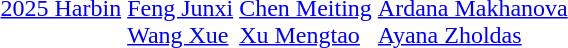<table>
<tr>
<td><a href='#'>2025 Harbin</a></td>
<td><br><a href='#'>Feng Junxi</a><br><a href='#'>Wang Xue</a></td>
<td><br><a href='#'>Chen Meiting</a><br><a href='#'>Xu Mengtao</a></td>
<td><br><a href='#'>Ardana Makhanova</a><br><a href='#'>Ayana Zholdas</a></td>
</tr>
</table>
